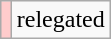<table class="wikitable" style="text-align:center;margin-left:1em;float:right">
<tr>
<td bgcolor=#FFCCCC></td>
<td>relegated</td>
</tr>
</table>
